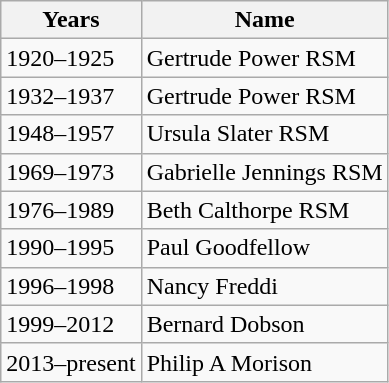<table class="wikitable">
<tr>
<th>Years</th>
<th>Name</th>
</tr>
<tr>
<td>1920–1925</td>
<td>Gertrude Power RSM</td>
</tr>
<tr>
<td>1932–1937</td>
<td>Gertrude Power RSM</td>
</tr>
<tr>
<td>1948–1957</td>
<td>Ursula Slater RSM</td>
</tr>
<tr>
<td>1969–1973</td>
<td>Gabrielle Jennings RSM</td>
</tr>
<tr>
<td>1976–1989</td>
<td>Beth Calthorpe RSM</td>
</tr>
<tr>
<td>1990–1995</td>
<td>Paul Goodfellow</td>
</tr>
<tr>
<td>1996–1998</td>
<td>Nancy Freddi</td>
</tr>
<tr>
<td>1999–2012</td>
<td>Bernard Dobson</td>
</tr>
<tr>
<td>2013–present</td>
<td>Philip A Morison</td>
</tr>
</table>
